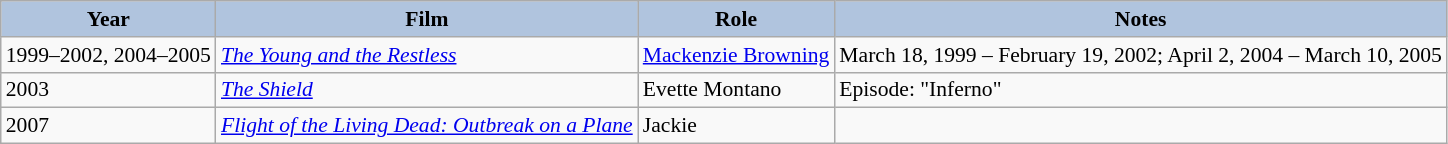<table class="wikitable" style="font-size:90%;">
<tr>
<th style="background:#B0C4DE;">Year</th>
<th style="background:#B0C4DE;">Film</th>
<th style="background:#B0C4DE;">Role</th>
<th style="background:#B0C4DE;">Notes</th>
</tr>
<tr>
<td>1999–2002, 2004–2005</td>
<td><em><a href='#'>The Young and the Restless</a></em></td>
<td><a href='#'>Mackenzie Browning</a></td>
<td>March 18, 1999 – February 19, 2002; April 2, 2004 – March 10, 2005</td>
</tr>
<tr>
<td>2003</td>
<td><em><a href='#'>The Shield</a></em></td>
<td>Evette Montano</td>
<td>Episode: "Inferno"</td>
</tr>
<tr>
<td>2007</td>
<td><em><a href='#'>Flight of the Living Dead: Outbreak on a Plane</a></em></td>
<td>Jackie</td>
<td></td>
</tr>
</table>
